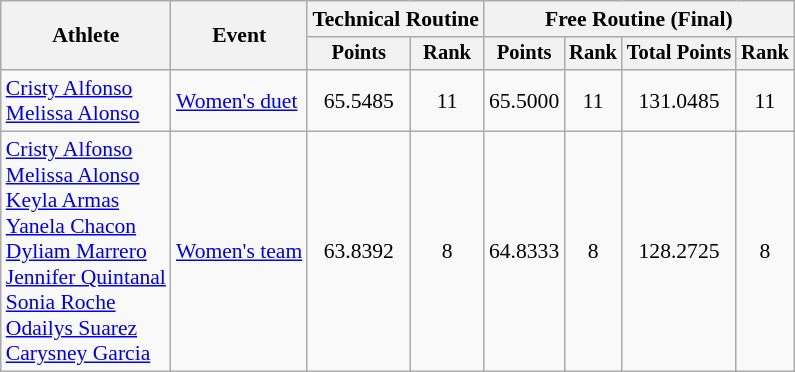<table class=wikitable style="font-size:90%">
<tr>
<th rowspan="2">Athlete</th>
<th rowspan="2">Event</th>
<th colspan="2">Technical Routine</th>
<th colspan="4">Free Routine (Final)</th>
</tr>
<tr style="font-size:95%">
<th>Points</th>
<th>Rank</th>
<th>Points</th>
<th>Rank</th>
<th>Total Points</th>
<th>Rank</th>
</tr>
<tr align=center>
<td align=left><a href='#'>Cristy Alfonso</a><br><a href='#'>Melissa Alonso</a></td>
<td align=left><a href='#'>Women's duet</a></td>
<td>65.5485</td>
<td>11</td>
<td>65.5000</td>
<td>11</td>
<td>131.0485</td>
<td>11</td>
</tr>
<tr align=center>
<td align=left><a href='#'>Cristy Alfonso</a><br><a href='#'>Melissa Alonso</a><br><a href='#'>Keyla Armas</a> <br><a href='#'>Yanela Chacon</a><br><a href='#'>Dyliam Marrero</a><br> <a href='#'>Jennifer Quintanal</a><br><a href='#'>Sonia Roche</a><br><a href='#'>Odailys Suarez</a><br><a href='#'>Carysney Garcia</a></td>
<td align=left><a href='#'>Women's team</a></td>
<td>63.8392</td>
<td>8</td>
<td>64.8333</td>
<td>8</td>
<td>128.2725</td>
<td>8</td>
</tr>
</table>
